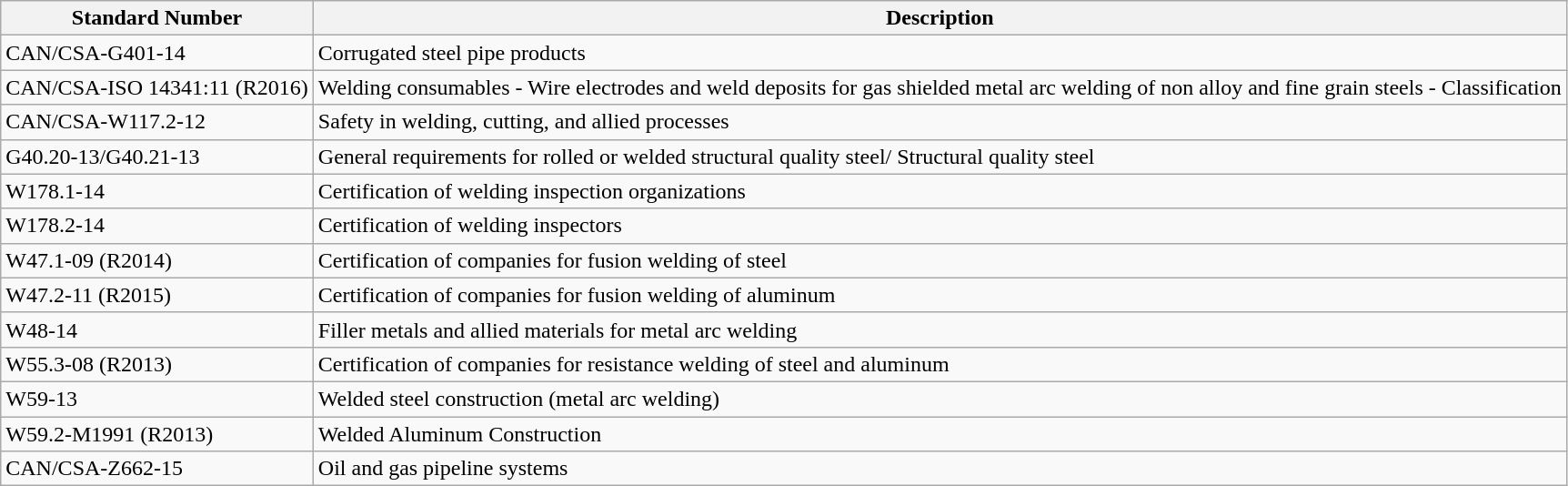<table class="wikitable">
<tr>
<th>Standard Number</th>
<th>Description</th>
</tr>
<tr>
<td>CAN/CSA-G401-14</td>
<td>Corrugated steel pipe products</td>
</tr>
<tr>
<td>CAN/CSA-ISO 14341:11 (R2016)</td>
<td>Welding consumables - Wire electrodes and weld deposits for gas shielded metal arc welding of non alloy and fine grain steels - Classification</td>
</tr>
<tr>
<td>CAN/CSA-W117.2-12</td>
<td>Safety in welding, cutting, and allied processes</td>
</tr>
<tr>
<td>G40.20-13/G40.21-13</td>
<td>General requirements for rolled or welded structural quality steel/ Structural quality steel</td>
</tr>
<tr>
<td>W178.1-14</td>
<td>Certification of welding inspection organizations</td>
</tr>
<tr>
<td>W178.2-14</td>
<td>Certification of welding inspectors</td>
</tr>
<tr>
<td>W47.1-09 (R2014)</td>
<td>Certification of companies for fusion welding of steel</td>
</tr>
<tr>
<td>W47.2-11 (R2015)</td>
<td>Certification of companies for fusion welding of aluminum</td>
</tr>
<tr>
<td>W48-14</td>
<td>Filler metals and allied materials for metal arc welding</td>
</tr>
<tr>
<td>W55.3-08 (R2013)</td>
<td>Certification of companies for resistance welding of steel and aluminum</td>
</tr>
<tr>
<td>W59-13</td>
<td>Welded steel construction (metal arc welding)</td>
</tr>
<tr>
<td>W59.2-M1991 (R2013)</td>
<td>Welded Aluminum Construction</td>
</tr>
<tr>
<td>CAN/CSA-Z662-15</td>
<td>Oil and gas pipeline systems</td>
</tr>
</table>
